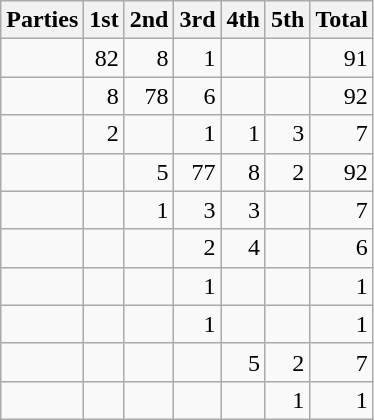<table class="wikitable" style="text-align:right;">
<tr>
<th style="text-align:left;">Parties</th>
<th>1st</th>
<th>2nd</th>
<th>3rd</th>
<th>4th</th>
<th>5th</th>
<th>Total</th>
</tr>
<tr>
<td style="text-align:left;"></td>
<td>82</td>
<td>8</td>
<td>1</td>
<td></td>
<td></td>
<td>91</td>
</tr>
<tr>
<td style="text-align:left;"></td>
<td>8</td>
<td>78</td>
<td>6</td>
<td></td>
<td></td>
<td>92</td>
</tr>
<tr>
<td style="text-align:left;"></td>
<td>2</td>
<td></td>
<td>1</td>
<td>1</td>
<td>3</td>
<td>7</td>
</tr>
<tr>
<td style="text-align:left;"></td>
<td></td>
<td>5</td>
<td>77</td>
<td>8</td>
<td>2</td>
<td>92</td>
</tr>
<tr>
<td style="text-align:left;"></td>
<td></td>
<td>1</td>
<td>3</td>
<td>3</td>
<td></td>
<td>7</td>
</tr>
<tr>
<td style="text-align:left;"></td>
<td></td>
<td></td>
<td>2</td>
<td>4</td>
<td></td>
<td>6</td>
</tr>
<tr>
<td style="text-align:left;"></td>
<td></td>
<td></td>
<td>1</td>
<td></td>
<td></td>
<td>1</td>
</tr>
<tr>
<td style="text-align:left;"></td>
<td></td>
<td></td>
<td>1</td>
<td></td>
<td></td>
<td>1</td>
</tr>
<tr>
<td style="text-align:left;"></td>
<td></td>
<td></td>
<td></td>
<td>5</td>
<td>2</td>
<td>7</td>
</tr>
<tr>
<td style="text-align:left;"></td>
<td></td>
<td></td>
<td></td>
<td></td>
<td>1</td>
<td>1</td>
</tr>
</table>
